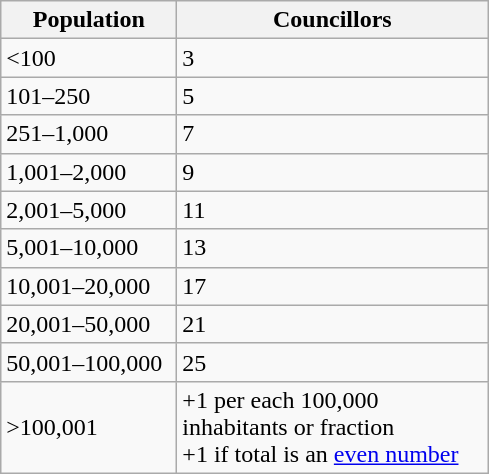<table class="wikitable" style="text-align:left;">
<tr>
<th width="110">Population</th>
<th width="200">Councillors</th>
</tr>
<tr>
<td><100</td>
<td>3</td>
</tr>
<tr>
<td>101–250</td>
<td>5</td>
</tr>
<tr>
<td>251–1,000</td>
<td>7</td>
</tr>
<tr>
<td>1,001–2,000</td>
<td>9</td>
</tr>
<tr>
<td>2,001–5,000</td>
<td>11</td>
</tr>
<tr>
<td>5,001–10,000</td>
<td>13</td>
</tr>
<tr>
<td>10,001–20,000</td>
<td>17</td>
</tr>
<tr>
<td>20,001–50,000</td>
<td>21</td>
</tr>
<tr>
<td>50,001–100,000</td>
<td>25</td>
</tr>
<tr>
<td>>100,001</td>
<td>+1 per each 100,000 inhabitants or fraction<br>+1 if total is an <a href='#'>even number</a></td>
</tr>
</table>
